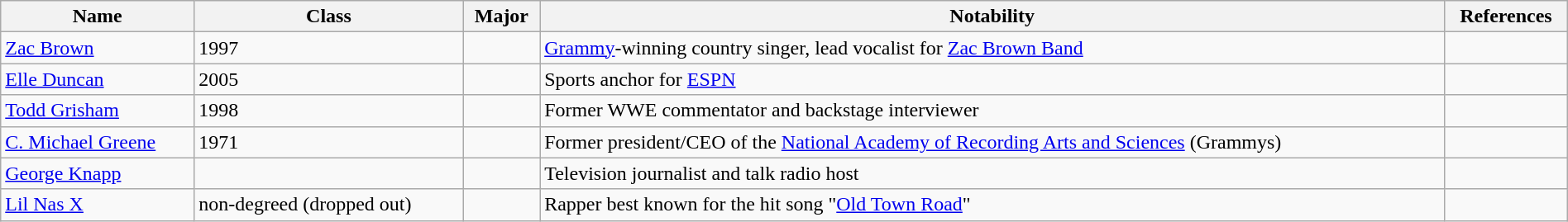<table class="wikitable sortable" style="width:100%;">
<tr>
<th>Name</th>
<th>Class</th>
<th>Major</th>
<th>Notability</th>
<th>References</th>
</tr>
<tr>
<td><a href='#'>Zac Brown</a></td>
<td>1997</td>
<td></td>
<td><a href='#'>Grammy</a>-winning country singer, lead vocalist for <a href='#'>Zac Brown Band</a></td>
<td></td>
</tr>
<tr>
<td><a href='#'>Elle Duncan</a></td>
<td>2005</td>
<td></td>
<td>Sports anchor for <a href='#'>ESPN</a></td>
<td></td>
</tr>
<tr>
<td><a href='#'>Todd Grisham</a></td>
<td>1998</td>
<td></td>
<td>Former WWE commentator and backstage interviewer</td>
<td></td>
</tr>
<tr>
<td><a href='#'>C. Michael Greene</a></td>
<td>1971</td>
<td></td>
<td>Former president/CEO of the <a href='#'>National Academy of Recording Arts and Sciences</a> (Grammys)</td>
<td></td>
</tr>
<tr>
<td><a href='#'>George Knapp</a></td>
<td></td>
<td></td>
<td>Television journalist and talk radio host</td>
<td></td>
</tr>
<tr>
<td><a href='#'>Lil Nas X</a></td>
<td>non-degreed (dropped out)</td>
<td></td>
<td>Rapper best known for the hit song "<a href='#'>Old Town Road</a>"</td>
<td></td>
</tr>
</table>
